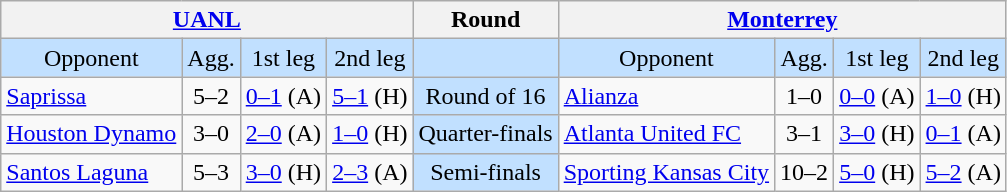<table class="wikitable" style="text-align:center">
<tr>
<th colspan="4"> <a href='#'>UANL</a></th>
<th>Round</th>
<th colspan="4"> <a href='#'>Monterrey</a></th>
</tr>
<tr style="background:#C1E0FF">
<td>Opponent</td>
<td>Agg.</td>
<td>1st leg</td>
<td>2nd leg</td>
<td></td>
<td>Opponent</td>
<td>Agg.</td>
<td>1st leg</td>
<td>2nd leg</td>
</tr>
<tr>
<td style="text-align:left"> <a href='#'>Saprissa</a></td>
<td>5–2</td>
<td><a href='#'>0–1</a> (A)</td>
<td><a href='#'>5–1</a> (H)</td>
<td style="background:#C1E0FF">Round of 16</td>
<td style="text-align:left"> <a href='#'>Alianza</a></td>
<td>1–0</td>
<td><a href='#'>0–0</a> (A)</td>
<td><a href='#'>1–0</a> (H)</td>
</tr>
<tr>
<td style="text-align:left"> <a href='#'>Houston Dynamo</a></td>
<td>3–0</td>
<td><a href='#'>2–0</a> (A)</td>
<td><a href='#'>1–0</a> (H)</td>
<td style="background:#C1E0FF">Quarter-finals</td>
<td style="text-align:left"> <a href='#'>Atlanta United FC</a></td>
<td>3–1</td>
<td><a href='#'>3–0</a> (H)</td>
<td><a href='#'>0–1</a> (A)</td>
</tr>
<tr>
<td style="text-align:left"> <a href='#'>Santos Laguna</a></td>
<td>5–3</td>
<td><a href='#'>3–0</a> (H)</td>
<td><a href='#'>2–3</a> (A)</td>
<td style="background:#C1E0FF">Semi-finals</td>
<td style="text-align:left"> <a href='#'>Sporting Kansas City</a></td>
<td>10–2</td>
<td><a href='#'>5–0</a> (H)</td>
<td><a href='#'>5–2</a> (A)</td>
</tr>
</table>
